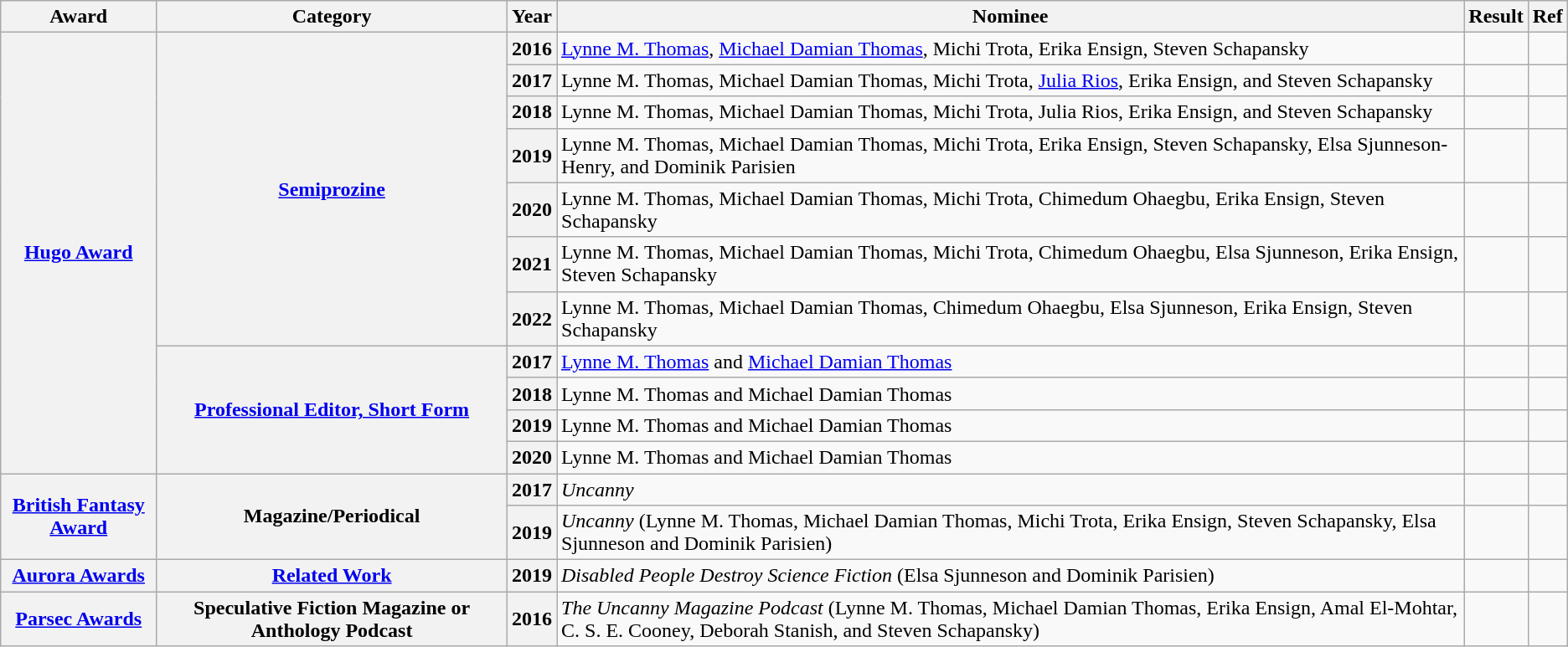<table class="wikitable">
<tr>
<th>Award</th>
<th>Category</th>
<th>Year</th>
<th>Nominee</th>
<th>Result</th>
<th>Ref</th>
</tr>
<tr>
<th rowspan="11"><a href='#'>Hugo Award</a></th>
<th rowspan="7"><a href='#'>Semiprozine</a></th>
<th>2016</th>
<td><a href='#'>Lynne M. Thomas</a>, <a href='#'>Michael Damian Thomas</a>, Michi Trota, Erika Ensign, Steven Schapansky</td>
<td></td>
<td></td>
</tr>
<tr>
<th>2017</th>
<td>Lynne M. Thomas, Michael Damian Thomas, Michi Trota, <a href='#'>Julia Rios</a>, Erika Ensign, and Steven Schapansky</td>
<td></td>
<td></td>
</tr>
<tr>
<th>2018</th>
<td>Lynne M. Thomas, Michael Damian Thomas, Michi Trota, Julia Rios, Erika Ensign, and Steven Schapansky</td>
<td></td>
<td></td>
</tr>
<tr>
<th>2019</th>
<td>Lynne M. Thomas, Michael Damian Thomas, Michi Trota, Erika Ensign, Steven Schapansky, Elsa Sjunneson-Henry, and Dominik Parisien</td>
<td></td>
<td></td>
</tr>
<tr>
<th>2020</th>
<td>Lynne M. Thomas, Michael Damian Thomas, Michi Trota, Chimedum Ohaegbu, Erika Ensign, Steven Schapansky</td>
<td></td>
<td></td>
</tr>
<tr>
<th>2021</th>
<td>Lynne M. Thomas, Michael Damian Thomas, Michi Trota, Chimedum Ohaegbu, Elsa Sjunneson, Erika Ensign, Steven Schapansky</td>
<td></td>
<td></td>
</tr>
<tr>
<th>2022</th>
<td>Lynne M. Thomas, Michael Damian Thomas, Chimedum Ohaegbu, Elsa Sjunneson, Erika Ensign, Steven Schapansky</td>
<td></td>
<td></td>
</tr>
<tr>
<th rowspan="4"><a href='#'>Professional Editor, Short Form</a></th>
<th>2017</th>
<td><a href='#'>Lynne M. Thomas</a> and <a href='#'>Michael Damian Thomas</a></td>
<td></td>
<td></td>
</tr>
<tr>
<th>2018</th>
<td>Lynne M. Thomas and Michael Damian Thomas</td>
<td></td>
<td></td>
</tr>
<tr>
<th>2019</th>
<td>Lynne M. Thomas and Michael Damian Thomas</td>
<td></td>
<td></td>
</tr>
<tr>
<th>2020</th>
<td>Lynne M. Thomas and Michael Damian Thomas</td>
<td></td>
<td></td>
</tr>
<tr>
<th rowspan="2"><a href='#'>British Fantasy Award</a></th>
<th rowspan="2">Magazine/Periodical</th>
<th>2017</th>
<td><em>Uncanny</em></td>
<td></td>
<td></td>
</tr>
<tr>
<th>2019</th>
<td><em>Uncanny</em> (Lynne M. Thomas, Michael Damian Thomas, Michi Trota, Erika Ensign, Steven Schapansky, Elsa Sjunneson and Dominik Parisien)</td>
<td></td>
<td></td>
</tr>
<tr>
<th><a href='#'>Aurora Awards</a></th>
<th><a href='#'>Related Work</a></th>
<th>2019</th>
<td><em>Disabled People Destroy Science Fiction</em> (Elsa Sjunneson and Dominik Parisien)</td>
<td></td>
<td></td>
</tr>
<tr>
<th><a href='#'>Parsec Awards</a></th>
<th>Speculative Fiction Magazine or Anthology Podcast</th>
<th>2016</th>
<td><em>The Uncanny Magazine Podcast</em> (Lynne M. Thomas, Michael Damian Thomas, Erika Ensign, Amal El-Mohtar, C. S. E. Cooney, Deborah Stanish, and Steven Schapansky)</td>
<td></td>
<td></td>
</tr>
</table>
